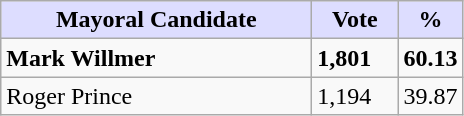<table class="wikitable">
<tr>
<th style="background:#ddf; width:200px;">Mayoral Candidate</th>
<th style="background:#ddf; width:50px;">Vote</th>
<th style="background:#ddf; width:30px;">%</th>
</tr>
<tr>
<td><strong>Mark Willmer</strong></td>
<td><strong>1,801</strong></td>
<td><strong>60.13</strong></td>
</tr>
<tr>
<td>Roger Prince</td>
<td>1,194</td>
<td>39.87</td>
</tr>
</table>
